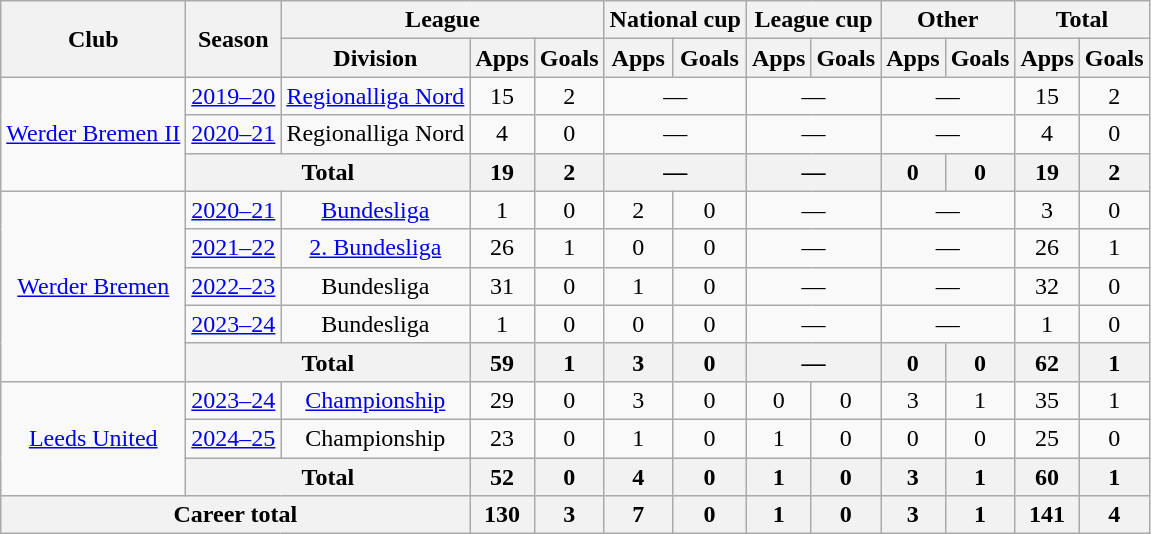<table class="wikitable" style="text-align: center;">
<tr>
<th rowspan="2">Club</th>
<th rowspan="2">Season</th>
<th colspan="3">League</th>
<th colspan="2">National cup</th>
<th colspan="2">League cup</th>
<th colspan="2">Other</th>
<th colspan="2">Total</th>
</tr>
<tr>
<th>Division</th>
<th>Apps</th>
<th>Goals</th>
<th>Apps</th>
<th>Goals</th>
<th>Apps</th>
<th>Goals</th>
<th>Apps</th>
<th>Goals</th>
<th>Apps</th>
<th>Goals</th>
</tr>
<tr>
<td rowspan="3"><a href='#'>Werder Bremen II</a></td>
<td><a href='#'>2019–20</a></td>
<td><a href='#'>Regionalliga Nord</a></td>
<td>15</td>
<td>2</td>
<td colspan="2">—</td>
<td colspan="2">—</td>
<td colspan="2">—</td>
<td>15</td>
<td>2</td>
</tr>
<tr>
<td><a href='#'>2020–21</a></td>
<td>Regionalliga Nord</td>
<td>4</td>
<td>0</td>
<td colspan="2">—</td>
<td colspan="2">—</td>
<td colspan="2">—</td>
<td>4</td>
<td>0</td>
</tr>
<tr>
<th colspan="2">Total</th>
<th>19</th>
<th>2</th>
<th colspan="2">—</th>
<th colspan="2">—</th>
<th>0</th>
<th>0</th>
<th>19</th>
<th>2</th>
</tr>
<tr>
<td rowspan="5"><a href='#'>Werder Bremen</a></td>
<td><a href='#'>2020–21</a></td>
<td><a href='#'>Bundesliga</a></td>
<td>1</td>
<td>0</td>
<td>2</td>
<td>0</td>
<td colspan="2">—</td>
<td colspan="2">—</td>
<td>3</td>
<td>0</td>
</tr>
<tr>
<td><a href='#'>2021–22</a></td>
<td><a href='#'>2. Bundesliga</a></td>
<td>26</td>
<td>1</td>
<td>0</td>
<td>0</td>
<td colspan="2">—</td>
<td colspan="2">—</td>
<td>26</td>
<td>1</td>
</tr>
<tr>
<td><a href='#'>2022–23</a></td>
<td>Bundesliga</td>
<td>31</td>
<td>0</td>
<td>1</td>
<td>0</td>
<td colspan="2">—</td>
<td colspan="2">—</td>
<td>32</td>
<td>0</td>
</tr>
<tr>
<td><a href='#'>2023–24</a></td>
<td>Bundesliga</td>
<td>1</td>
<td>0</td>
<td>0</td>
<td>0</td>
<td colspan="2">—</td>
<td colspan="2">—</td>
<td>1</td>
<td>0</td>
</tr>
<tr>
<th colspan="2">Total</th>
<th>59</th>
<th>1</th>
<th>3</th>
<th>0</th>
<th colspan="2">—</th>
<th>0</th>
<th>0</th>
<th>62</th>
<th>1</th>
</tr>
<tr>
<td rowspan=3><a href='#'>Leeds United</a></td>
<td><a href='#'>2023–24</a></td>
<td><a href='#'>Championship</a></td>
<td>29</td>
<td>0</td>
<td>3</td>
<td>0</td>
<td>0</td>
<td>0</td>
<td>3</td>
<td>1</td>
<td>35</td>
<td>1</td>
</tr>
<tr>
<td><a href='#'>2024–25</a></td>
<td>Championship</td>
<td>23</td>
<td>0</td>
<td>1</td>
<td>0</td>
<td>1</td>
<td>0</td>
<td>0</td>
<td>0</td>
<td>25</td>
<td>0</td>
</tr>
<tr>
<th colspan="2">Total</th>
<th>52</th>
<th>0</th>
<th>4</th>
<th>0</th>
<th>1</th>
<th>0</th>
<th>3</th>
<th>1</th>
<th>60</th>
<th>1</th>
</tr>
<tr>
<th colspan="3">Career total</th>
<th>130</th>
<th>3</th>
<th>7</th>
<th>0</th>
<th>1</th>
<th>0</th>
<th>3</th>
<th>1</th>
<th>141</th>
<th>4</th>
</tr>
</table>
